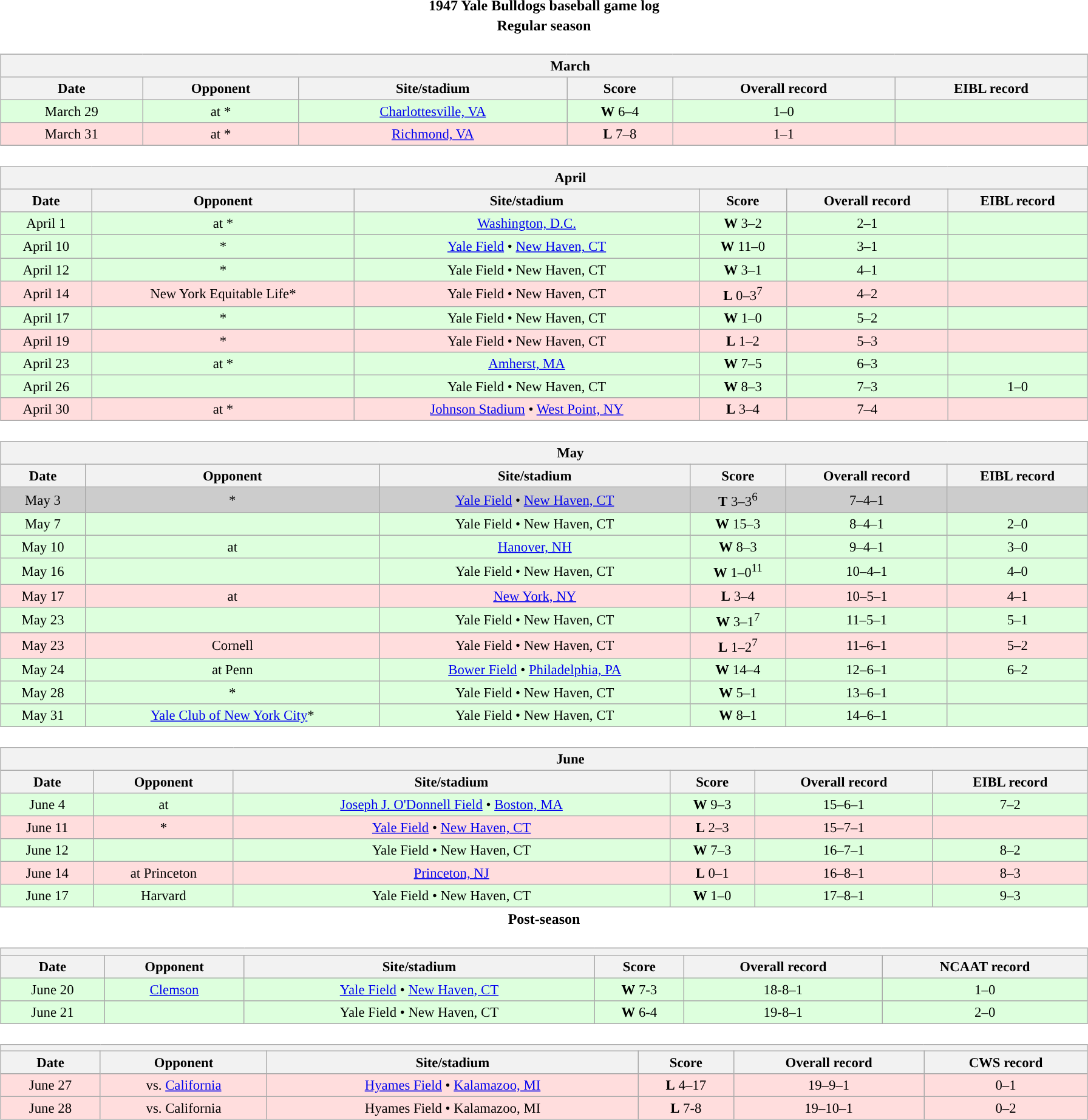<table class="toccolours" width=95% style="clear:both; margin:1.5em auto; text-align:center;">
<tr>
<th colspan=2>1947 Yale Bulldogs baseball game log</th>
</tr>
<tr>
<th colspan=2>Regular season</th>
</tr>
<tr valign="top">
<td><br><table class="wikitable collapsible collapsed" style="margin:auto; width:100%; text-align:center; font-size:95%">
<tr>
<th colspan=12 style="padding-left:4em;">March</th>
</tr>
<tr>
<th>Date</th>
<th>Opponent</th>
<th>Site/stadium</th>
<th>Score</th>
<th>Overall record</th>
<th>EIBL record</th>
</tr>
<tr bgcolor="#ddffdd">
<td>March 29</td>
<td>at *</td>
<td><a href='#'>Charlottesville, VA</a></td>
<td><strong>W</strong> 6–4</td>
<td>1–0</td>
<td></td>
</tr>
<tr bgcolor="#ffdddd">
<td>March 31</td>
<td>at *</td>
<td><a href='#'>Richmond, VA</a></td>
<td><strong>L</strong> 7–8</td>
<td>1–1</td>
<td></td>
</tr>
</table>
</td>
</tr>
<tr>
<td><br><table class="wikitable collapsible collapsed" style="margin:auto; width:100%; text-align:center; font-size:95%">
<tr>
<th colspan=12 style="padding-left:4em;">April</th>
</tr>
<tr>
<th>Date</th>
<th>Opponent</th>
<th>Site/stadium</th>
<th>Score</th>
<th>Overall record</th>
<th>EIBL record</th>
</tr>
<tr bgcolor="#ddffdd">
<td>April 1</td>
<td>at *</td>
<td><a href='#'>Washington, D.C.</a></td>
<td><strong>W</strong> 3–2</td>
<td>2–1</td>
<td></td>
</tr>
<tr bgcolor="#ddffdd">
<td>April 10</td>
<td>*</td>
<td><a href='#'>Yale Field</a> • <a href='#'>New Haven, CT</a></td>
<td><strong>W</strong> 11–0</td>
<td>3–1</td>
<td></td>
</tr>
<tr bgcolor="#ddffdd">
<td>April 12</td>
<td>*</td>
<td>Yale Field • New Haven, CT</td>
<td><strong>W</strong> 3–1</td>
<td>4–1</td>
<td></td>
</tr>
<tr bgcolor="#ffdddd">
<td>April 14</td>
<td>New York Equitable Life*</td>
<td>Yale Field • New Haven, CT</td>
<td><strong>L</strong> 0–3<sup>7</sup></td>
<td>4–2</td>
<td></td>
</tr>
<tr bgcolor="#ddffdd">
<td>April 17</td>
<td>*</td>
<td>Yale Field • New Haven, CT</td>
<td><strong>W</strong> 1–0</td>
<td>5–2</td>
<td></td>
</tr>
<tr bgcolor="#ffdddd">
<td>April 19</td>
<td>*</td>
<td>Yale Field • New Haven, CT</td>
<td><strong>L</strong> 1–2</td>
<td>5–3</td>
<td></td>
</tr>
<tr bgcolor="#ddffdd">
<td>April 23</td>
<td>at *</td>
<td><a href='#'>Amherst, MA</a></td>
<td><strong>W</strong> 7–5</td>
<td>6–3</td>
<td></td>
</tr>
<tr bgcolor="#ddffdd">
<td>April 26</td>
<td></td>
<td>Yale Field • New Haven, CT</td>
<td><strong>W</strong> 8–3</td>
<td>7–3</td>
<td>1–0</td>
</tr>
<tr bgcolor="#ffdddd">
<td>April 30</td>
<td>at *</td>
<td><a href='#'>Johnson Stadium</a> • <a href='#'>West Point, NY</a></td>
<td><strong>L</strong> 3–4</td>
<td>7–4</td>
<td></td>
</tr>
</table>
</td>
</tr>
<tr>
<td><br><table class="wikitable collapsible collapsed" style="margin:auto; width:100%; text-align:center; font-size:95%">
<tr>
<th colspan=12 style="padding-left:4em;">May</th>
</tr>
<tr>
<th>Date</th>
<th>Opponent</th>
<th>Site/stadium</th>
<th>Score</th>
<th>Overall record</th>
<th>EIBL record</th>
</tr>
<tr bgcolor="#cccccc">
<td>May 3</td>
<td>*</td>
<td><a href='#'>Yale Field</a> • <a href='#'>New Haven, CT</a></td>
<td><strong>T</strong> 3–3<sup>6</sup></td>
<td>7–4–1</td>
<td></td>
</tr>
<tr bgcolor="#ddffdd">
<td>May 7</td>
<td></td>
<td>Yale Field • New Haven, CT</td>
<td><strong>W</strong> 15–3</td>
<td>8–4–1</td>
<td>2–0</td>
</tr>
<tr bgcolor="#ddffdd">
<td>May 10</td>
<td>at </td>
<td><a href='#'>Hanover, NH</a></td>
<td><strong>W</strong> 8–3</td>
<td>9–4–1</td>
<td>3–0</td>
</tr>
<tr bgcolor="#ddffdd">
<td>May 16</td>
<td></td>
<td>Yale Field • New Haven, CT</td>
<td><strong>W</strong> 1–0<sup>11</sup></td>
<td>10–4–1</td>
<td>4–0</td>
</tr>
<tr bgcolor="#ffdddd">
<td>May 17</td>
<td>at </td>
<td><a href='#'>New York, NY</a></td>
<td><strong>L</strong> 3–4</td>
<td>10–5–1</td>
<td>4–1</td>
</tr>
<tr bgcolor="#ddffdd">
<td>May 23</td>
<td></td>
<td>Yale Field • New Haven, CT</td>
<td><strong>W</strong> 3–1<sup>7</sup></td>
<td>11–5–1</td>
<td>5–1</td>
</tr>
<tr bgcolor="#ffdddd">
<td>May 23</td>
<td>Cornell</td>
<td>Yale Field • New Haven, CT</td>
<td><strong>L</strong> 1–2<sup>7</sup></td>
<td>11–6–1</td>
<td>5–2</td>
</tr>
<tr bgcolor="#ddffdd">
<td>May 24</td>
<td>at Penn</td>
<td><a href='#'>Bower Field</a> • <a href='#'>Philadelphia, PA</a></td>
<td><strong>W</strong> 14–4</td>
<td>12–6–1</td>
<td>6–2</td>
</tr>
<tr bgcolor="#ddffdd">
<td>May 28</td>
<td>*</td>
<td>Yale Field • New Haven, CT</td>
<td><strong>W</strong> 5–1</td>
<td>13–6–1</td>
<td></td>
</tr>
<tr bgcolor="#ddffdd">
<td>May 31</td>
<td><a href='#'>Yale Club of New York City</a>*</td>
<td>Yale Field • New Haven, CT</td>
<td><strong>W</strong> 8–1</td>
<td>14–6–1</td>
<td></td>
</tr>
</table>
</td>
</tr>
<tr>
<td><br><table class="wikitable collapsible collapsed" style="margin:auto; width:100%; text-align:center; font-size:95%">
<tr>
<th colspan=12 style="padding-left:4em;">June</th>
</tr>
<tr>
<th>Date</th>
<th>Opponent</th>
<th>Site/stadium</th>
<th>Score</th>
<th>Overall record</th>
<th>EIBL record</th>
</tr>
<tr bgcolor="#ddffdd">
<td>June 4</td>
<td>at </td>
<td><a href='#'>Joseph J. O'Donnell Field</a> • <a href='#'>Boston, MA</a></td>
<td><strong>W</strong> 9–3</td>
<td>15–6–1</td>
<td>7–2</td>
</tr>
<tr bgcolor="#ffdddd">
<td>June 11</td>
<td>*</td>
<td><a href='#'>Yale Field</a> • <a href='#'>New Haven, CT</a></td>
<td><strong>L</strong> 2–3</td>
<td>15–7–1</td>
<td></td>
</tr>
<tr bgcolor="#ddffdd">
<td>June 12</td>
<td></td>
<td>Yale Field • New Haven, CT</td>
<td><strong>W</strong> 7–3</td>
<td>16–7–1</td>
<td>8–2</td>
</tr>
<tr bgcolor="#ffdddd">
<td>June 14</td>
<td>at Princeton</td>
<td><a href='#'>Princeton, NJ</a></td>
<td><strong>L</strong> 0–1</td>
<td>16–8–1</td>
<td>8–3</td>
</tr>
<tr bgcolor="#ddffdd">
<td>June 17</td>
<td>Harvard</td>
<td>Yale Field • New Haven, CT</td>
<td><strong>W</strong> 1–0</td>
<td>17–8–1</td>
<td>9–3</td>
</tr>
</table>
</td>
</tr>
<tr>
<th colspan=2>Post-season</th>
</tr>
<tr>
<td><br><table class="wikitable collapsible collapsed" style="margin:auto; width:100%; text-align:center; font-size:95%">
<tr>
<th colspan=12 style="padding-left:4em;"></th>
</tr>
<tr>
<th>Date</th>
<th>Opponent</th>
<th>Site/stadium</th>
<th>Score</th>
<th>Overall record</th>
<th>NCAAT record</th>
</tr>
<tr bgcolor="#ddffdd">
<td>June 20</td>
<td><a href='#'>Clemson</a></td>
<td><a href='#'>Yale Field</a> • <a href='#'>New Haven, CT</a></td>
<td><strong>W</strong> 7-3</td>
<td>18-8–1</td>
<td>1–0</td>
</tr>
<tr bgcolor="#ddffdd">
<td>June 21</td>
<td></td>
<td>Yale Field • New Haven, CT</td>
<td><strong>W</strong> 6-4</td>
<td>19-8–1</td>
<td>2–0</td>
</tr>
</table>
</td>
</tr>
<tr>
<td><br><table class="wikitable collapsible collapsed" style="margin:auto; width:100%; text-align:center; font-size:95%">
<tr>
<th colspan=12 style="padding-left:4em;"></th>
</tr>
<tr>
<th>Date</th>
<th>Opponent</th>
<th>Site/stadium</th>
<th>Score</th>
<th>Overall record</th>
<th>CWS record</th>
</tr>
<tr bgcolor="ffdddd">
<td>June 27</td>
<td>vs. <a href='#'>California</a></td>
<td><a href='#'>Hyames Field</a> • <a href='#'>Kalamazoo, MI</a></td>
<td><strong>L</strong> 4–17</td>
<td>19–9–1</td>
<td>0–1</td>
</tr>
<tr bgcolor="ffdddd">
<td>June 28</td>
<td>vs. California</td>
<td>Hyames Field • Kalamazoo, MI</td>
<td><strong>L</strong> 7-8</td>
<td>19–10–1</td>
<td>0–2</td>
</tr>
</table>
</td>
</tr>
</table>
